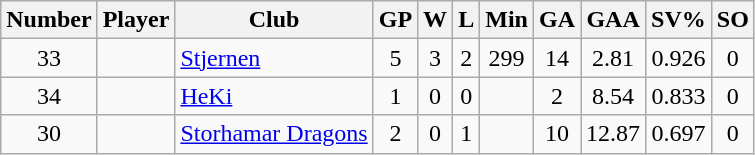<table class="wikitable sortable" style="text-align:center; padding:4px; border-spacing=0;">
<tr>
<th>Number</th>
<th>Player</th>
<th>Club</th>
<th>GP</th>
<th>W</th>
<th>L</th>
<th>Min</th>
<th>GA</th>
<th>GAA</th>
<th>SV%</th>
<th>SO</th>
</tr>
<tr>
<td>33</td>
<td align=left></td>
<td align=left><a href='#'>Stjernen</a></td>
<td>5</td>
<td>3</td>
<td>2</td>
<td>299</td>
<td>14</td>
<td>2.81</td>
<td>0.926</td>
<td>0</td>
</tr>
<tr>
<td>34</td>
<td align=left></td>
<td align=left><a href='#'>HeKi</a></td>
<td>1</td>
<td>0</td>
<td>0</td>
<td></td>
<td>2</td>
<td>8.54</td>
<td>0.833</td>
<td>0</td>
</tr>
<tr>
<td>30</td>
<td align=left></td>
<td align=left><a href='#'>Storhamar Dragons</a></td>
<td>2</td>
<td>0</td>
<td>1</td>
<td></td>
<td>10</td>
<td>12.87</td>
<td>0.697</td>
<td>0</td>
</tr>
</table>
